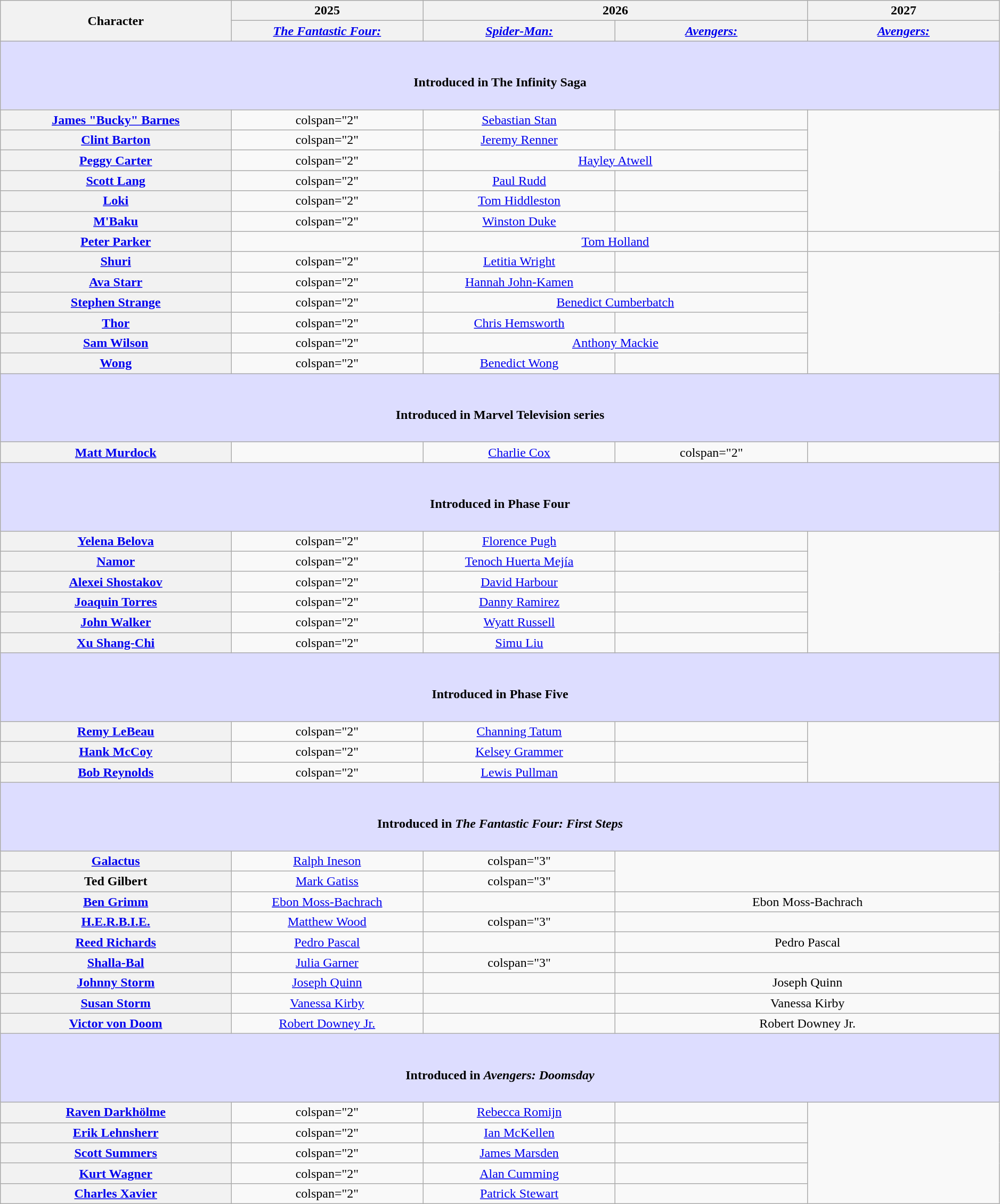<table class="wikitable" style="text-align:center; width:99%;">
<tr>
<th rowspan="2" style="width:15%;">Character</th>
<th>2025</th>
<th colspan="2">2026</th>
<th>2027</th>
</tr>
<tr>
<th style="width:12.5%;"><em><a href='#'>The Fantastic Four:<br></a></em></th>
<th style="width:12.5%;"><em><a href='#'>Spider-Man:<br></a></em></th>
<th style="width:12.5%;"><em><a href='#'>Avengers:<br></a></em></th>
<th style="width:12.5%;"><em><a href='#'>Avengers:<br></a></em></th>
</tr>
<tr>
<th scope="row" colspan="8" style="background-color:#ddf;"><br><h4>Introduced in The Infinity Saga</h4></th>
</tr>
<tr>
<th scope="row"><a href='#'>James "Bucky" Barnes<br></a></th>
<td>colspan="2" </td>
<td><a href='#'>Sebastian Stan</a></td>
<td></td>
</tr>
<tr>
<th scope="row"><a href='#'>Clint Barton<br></a></th>
<td>colspan="2" </td>
<td><a href='#'>Jeremy Renner</a></td>
<td></td>
</tr>
<tr>
<th scope="row"><a href='#'>Peggy Carter</a> </th>
<td>colspan="2" </td>
<td colspan="2"><a href='#'>Hayley Atwell</a></td>
</tr>
<tr>
<th scope="row"><a href='#'>Scott Lang<br></a></th>
<td>colspan="2" </td>
<td><a href='#'>Paul Rudd</a></td>
<td></td>
</tr>
<tr>
<th scope="row"><a href='#'>Loki</a></th>
<td>colspan="2" </td>
<td><a href='#'>Tom Hiddleston</a></td>
<td></td>
</tr>
<tr>
<th scope="row"><a href='#'>M'Baku</a></th>
<td>colspan="2" </td>
<td><a href='#'>Winston Duke</a></td>
<td></td>
</tr>
<tr>
<th scope="row"><a href='#'>Peter Parker<br></a> </th>
<td></td>
<td colspan="2"><a href='#'>Tom Holland</a></td>
<td></td>
</tr>
<tr>
<th scope="row"><a href='#'>Shuri<br></a></th>
<td>colspan="2" </td>
<td><a href='#'>Letitia Wright</a></td>
<td></td>
</tr>
<tr>
<th scope="row"><a href='#'>Ava Starr<br></a></th>
<td>colspan="2" </td>
<td><a href='#'>Hannah John-Kamen</a></td>
<td></td>
</tr>
<tr>
<th scope="row"><a href='#'>Stephen Strange</a></th>
<td>colspan="2" </td>
<td colspan="2"><a href='#'>Benedict Cumberbatch</a></td>
</tr>
<tr>
<th scope="row"><a href='#'>Thor</a></th>
<td>colspan="2" </td>
<td><a href='#'>Chris Hemsworth</a></td>
<td></td>
</tr>
<tr>
<th scope="row"><a href='#'>Sam Wilson<br></a></th>
<td>colspan="2" </td>
<td colspan="2"><a href='#'>Anthony Mackie</a></td>
</tr>
<tr>
<th scope="row"><a href='#'>Wong</a></th>
<td>colspan="2" </td>
<td><a href='#'>Benedict Wong</a></td>
<td></td>
</tr>
<tr>
<th scope="row" colspan="6" style="background-color:#ddf;"><br><h4>Introduced in Marvel Television series</h4></th>
</tr>
<tr>
<th scope="row"><a href='#'>Matt Murdock<br></a></th>
<td></td>
<td><a href='#'>Charlie Cox</a></td>
<td>colspan="2" </td>
</tr>
<tr>
<th scope="row" colspan="6" style="background-color:#ddf;"><br><h4>Introduced in Phase Four</h4></th>
</tr>
<tr>
<th scope="row"><a href='#'>Yelena Belova</a></th>
<td>colspan="2" </td>
<td><a href='#'>Florence Pugh</a></td>
<td></td>
</tr>
<tr>
<th scope="row"><a href='#'>Namor</a></th>
<td>colspan="2" </td>
<td><a href='#'>Tenoch Huerta Mejía</a></td>
<td></td>
</tr>
<tr>
<th scope="row"><a href='#'>Alexei Shostakov<br></a></th>
<td>colspan="2" </td>
<td><a href='#'>David Harbour</a></td>
<td></td>
</tr>
<tr>
<th scope="row"><a href='#'>Joaquin Torres<br></a></th>
<td>colspan="2" </td>
<td><a href='#'>Danny Ramirez</a></td>
<td></td>
</tr>
<tr>
<th scope="row"><a href='#'>John Walker<br></a></th>
<td>colspan="2" </td>
<td><a href='#'>Wyatt Russell</a></td>
<td></td>
</tr>
<tr>
<th scope="row"><a href='#'>Xu Shang-Chi</a></th>
<td>colspan="2" </td>
<td><a href='#'>Simu Liu</a></td>
<td></td>
</tr>
<tr>
<th scope="row" colspan="6" style="background-color:#ddf;"><br><h4>Introduced in Phase Five</h4></th>
</tr>
<tr>
<th scope="row"><a href='#'>Remy LeBeau<br></a></th>
<td>colspan="2" </td>
<td><a href='#'>Channing Tatum</a></td>
<td></td>
</tr>
<tr>
<th scope="row"><a href='#'>Hank McCoy<br></a></th>
<td>colspan="2" </td>
<td><a href='#'>Kelsey Grammer</a></td>
<td></td>
</tr>
<tr>
<th scope="row"><a href='#'>Bob Reynolds<br></a></th>
<td>colspan="2" </td>
<td><a href='#'>Lewis Pullman</a></td>
<td></td>
</tr>
<tr>
<th scope="row" colspan="6" style="background-color:#ddf;"><br><h4>Introduced in <em>The Fantastic Four: First Steps</em></h4></th>
</tr>
<tr>
<th scope="row"><a href='#'>Galactus</a></th>
<td><a href='#'>Ralph Ineson</a></td>
<td>colspan="3" </td>
</tr>
<tr>
<th scope="row">Ted Gilbert</th>
<td><a href='#'>Mark Gatiss</a></td>
<td>colspan="3" </td>
</tr>
<tr>
<th scope="row"><a href='#'>Ben Grimm<br></a></th>
<td><a href='#'>Ebon Moss-Bachrach</a></td>
<td></td>
<td colspan="2">Ebon Moss-Bachrach</td>
</tr>
<tr>
<th scope="row"><a href='#'>H.E.R.B.I.E.</a></th>
<td><a href='#'>Matthew Wood</a></td>
<td>colspan="3" </td>
</tr>
<tr>
<th scope="row"><a href='#'>Reed Richards<br></a></th>
<td><a href='#'>Pedro Pascal</a></td>
<td></td>
<td colspan="2">Pedro Pascal</td>
</tr>
<tr>
<th scope="row"><a href='#'>Shalla-Bal<br></a></th>
<td><a href='#'>Julia Garner</a></td>
<td>colspan="3" </td>
</tr>
<tr>
<th scope="row"><a href='#'>Johnny Storm<br></a></th>
<td><a href='#'>Joseph Quinn</a></td>
<td></td>
<td colspan="2">Joseph Quinn</td>
</tr>
<tr>
<th scope="row"><a href='#'>Susan Storm<br></a></th>
<td><a href='#'>Vanessa Kirby</a></td>
<td></td>
<td colspan="2">Vanessa Kirby</td>
</tr>
<tr>
<th scope="row"><a href='#'>Victor von Doom<br></a></th>
<td><a href='#'>Robert Downey Jr.</a></td>
<td></td>
<td colspan="2">Robert Downey Jr.</td>
</tr>
<tr>
<th scope="row" colspan="6" style="background-color:#ddf;"><br><h4>Introduced in <em>Avengers: Doomsday</em></h4></th>
</tr>
<tr>
<th scope="row"><a href='#'>Raven Darkhölme<br></a></th>
<td>colspan="2" </td>
<td><a href='#'>Rebecca Romijn</a></td>
<td></td>
</tr>
<tr>
<th scope="row"><a href='#'>Erik Lehnsherr<br></a></th>
<td>colspan="2" </td>
<td><a href='#'>Ian McKellen</a></td>
<td></td>
</tr>
<tr>
<th scope="row"><a href='#'>Scott Summers<br></a></th>
<td>colspan="2" </td>
<td><a href='#'>James Marsden</a></td>
<td></td>
</tr>
<tr>
<th scope="row"><a href='#'>Kurt Wagner<br></a></th>
<td>colspan="2" </td>
<td><a href='#'>Alan Cumming</a></td>
<td></td>
</tr>
<tr>
<th scope="row"><a href='#'>Charles Xavier<br></a></th>
<td>colspan="2" </td>
<td><a href='#'>Patrick Stewart</a></td>
<td></td>
</tr>
</table>
